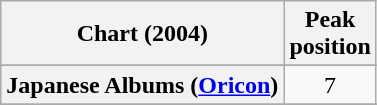<table class="wikitable sortable plainrowheaders" style="text-align:center">
<tr>
<th scope="col">Chart (2004)</th>
<th scope="col">Peak<br>position</th>
</tr>
<tr>
</tr>
<tr>
</tr>
<tr>
</tr>
<tr>
</tr>
<tr>
</tr>
<tr>
</tr>
<tr>
</tr>
<tr>
</tr>
<tr>
</tr>
<tr>
</tr>
<tr>
</tr>
<tr>
<th scope="row">Japanese Albums (<a href='#'>Oricon</a>)</th>
<td>7</td>
</tr>
<tr>
</tr>
<tr>
</tr>
<tr>
</tr>
<tr>
</tr>
<tr>
</tr>
<tr>
</tr>
<tr>
</tr>
</table>
